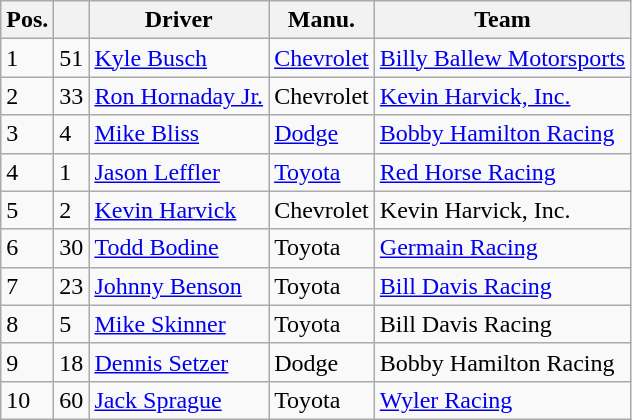<table class="wikitable">
<tr>
<th>Pos.</th>
<th></th>
<th>Driver</th>
<th>Manu.</th>
<th>Team</th>
</tr>
<tr>
<td>1</td>
<td>51</td>
<td><a href='#'>Kyle Busch</a></td>
<td><a href='#'>Chevrolet</a></td>
<td><a href='#'>Billy Ballew Motorsports</a></td>
</tr>
<tr>
<td>2</td>
<td>33</td>
<td><a href='#'>Ron Hornaday Jr.</a></td>
<td>Chevrolet</td>
<td><a href='#'>Kevin Harvick, Inc.</a></td>
</tr>
<tr>
<td>3</td>
<td>4</td>
<td><a href='#'>Mike Bliss</a></td>
<td><a href='#'>Dodge</a></td>
<td><a href='#'>Bobby Hamilton Racing</a></td>
</tr>
<tr>
<td>4</td>
<td>1</td>
<td><a href='#'>Jason Leffler</a></td>
<td><a href='#'>Toyota</a></td>
<td><a href='#'>Red Horse Racing</a></td>
</tr>
<tr>
<td>5</td>
<td>2</td>
<td><a href='#'>Kevin Harvick</a></td>
<td>Chevrolet</td>
<td>Kevin Harvick, Inc.</td>
</tr>
<tr>
<td>6</td>
<td>30</td>
<td><a href='#'>Todd Bodine</a></td>
<td>Toyota</td>
<td><a href='#'>Germain Racing</a></td>
</tr>
<tr>
<td>7</td>
<td>23</td>
<td><a href='#'>Johnny Benson</a></td>
<td>Toyota</td>
<td><a href='#'>Bill Davis Racing</a></td>
</tr>
<tr>
<td>8</td>
<td>5</td>
<td><a href='#'>Mike Skinner</a></td>
<td>Toyota</td>
<td>Bill Davis Racing</td>
</tr>
<tr>
<td>9</td>
<td>18</td>
<td><a href='#'>Dennis Setzer</a></td>
<td>Dodge</td>
<td>Bobby Hamilton Racing</td>
</tr>
<tr>
<td>10</td>
<td>60</td>
<td><a href='#'>Jack Sprague</a></td>
<td>Toyota</td>
<td><a href='#'>Wyler Racing</a></td>
</tr>
</table>
